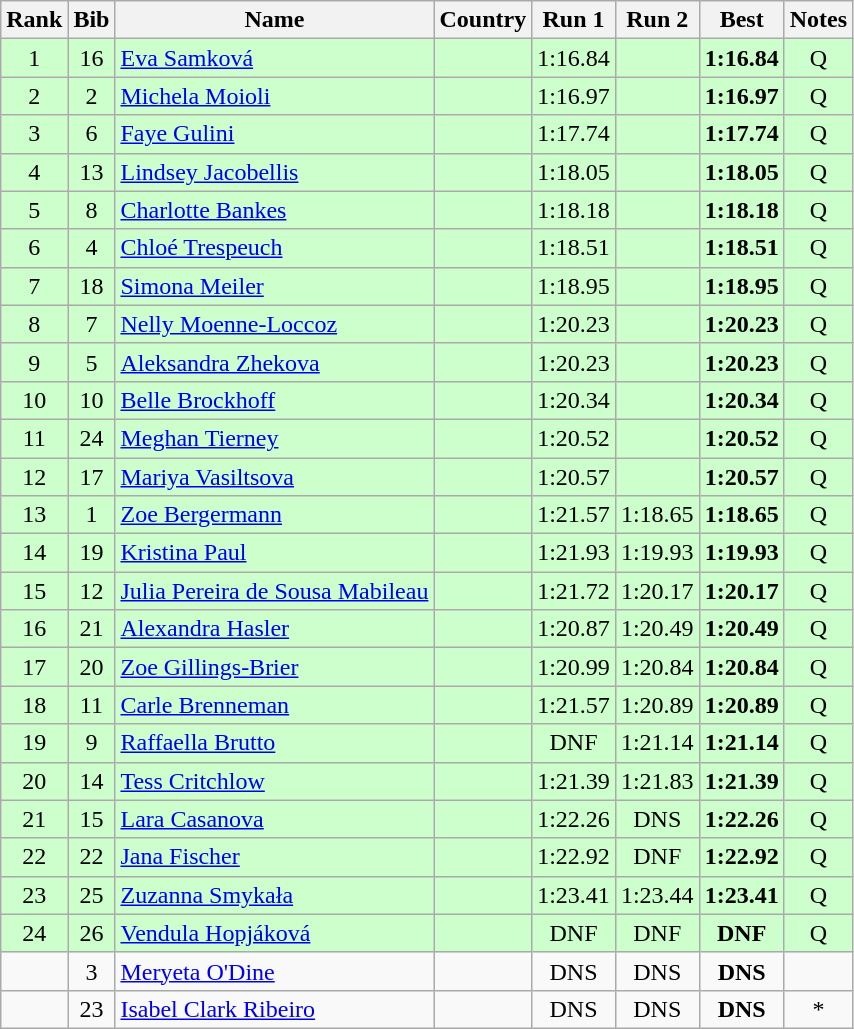<table class="wikitable sortable" style="text-align:center">
<tr>
<th>Rank</th>
<th>Bib</th>
<th>Name</th>
<th>Country</th>
<th>Run 1</th>
<th>Run 2</th>
<th>Best</th>
<th>Notes</th>
</tr>
<tr bgcolor=ccffcc>
<td>1</td>
<td>16</td>
<td align=left><a href='#'>Eva Samková</a></td>
<td align=left></td>
<td>1:16.84</td>
<td></td>
<td><strong>1:16.84</strong></td>
<td>Q</td>
</tr>
<tr bgcolor=ccffcc>
<td>2</td>
<td>2</td>
<td align=left><a href='#'>Michela Moioli</a></td>
<td align=left></td>
<td>1:16.97</td>
<td></td>
<td><strong>1:16.97</strong></td>
<td>Q</td>
</tr>
<tr bgcolor=ccffcc>
<td>3</td>
<td>6</td>
<td align=left><a href='#'>Faye Gulini</a></td>
<td align=left></td>
<td>1:17.74</td>
<td></td>
<td><strong>1:17.74</strong></td>
<td>Q</td>
</tr>
<tr bgcolor=ccffcc>
<td>4</td>
<td>13</td>
<td align=left><a href='#'>Lindsey Jacobellis</a></td>
<td align=left></td>
<td>1:18.05</td>
<td></td>
<td><strong>1:18.05</strong></td>
<td>Q</td>
</tr>
<tr bgcolor=ccffcc>
<td>5</td>
<td>8</td>
<td align=left><a href='#'>Charlotte Bankes</a></td>
<td align=left></td>
<td>1:18.18</td>
<td></td>
<td><strong>1:18.18</strong></td>
<td>Q</td>
</tr>
<tr bgcolor=ccffcc>
<td>6</td>
<td>4</td>
<td align=left><a href='#'>Chloé Trespeuch</a></td>
<td align=left></td>
<td>1:18.51</td>
<td></td>
<td><strong>1:18.51</strong></td>
<td>Q</td>
</tr>
<tr bgcolor=ccffcc>
<td>7</td>
<td>18</td>
<td align=left><a href='#'>Simona Meiler</a></td>
<td align=left></td>
<td>1:18.95</td>
<td></td>
<td><strong>1:18.95</strong></td>
<td>Q</td>
</tr>
<tr bgcolor=ccffcc>
<td>8</td>
<td>7</td>
<td align=left><a href='#'>Nelly Moenne-Loccoz</a></td>
<td align=left></td>
<td>1:20.23</td>
<td></td>
<td><strong>1:20.23</strong></td>
<td>Q</td>
</tr>
<tr bgcolor=ccffcc>
<td>9</td>
<td>5</td>
<td align=left><a href='#'>Aleksandra Zhekova</a></td>
<td align=left></td>
<td>1:20.23</td>
<td></td>
<td><strong>1:20.23</strong></td>
<td>Q</td>
</tr>
<tr bgcolor=ccffcc>
<td>10</td>
<td>10</td>
<td align=left><a href='#'>Belle Brockhoff</a></td>
<td align=left></td>
<td>1:20.34</td>
<td></td>
<td><strong>1:20.34</strong></td>
<td>Q</td>
</tr>
<tr bgcolor=ccffcc>
<td>11</td>
<td>24</td>
<td align=left><a href='#'>Meghan Tierney</a></td>
<td align=left></td>
<td>1:20.52</td>
<td></td>
<td><strong>1:20.52</strong></td>
<td>Q</td>
</tr>
<tr bgcolor=ccffcc>
<td>12</td>
<td>17</td>
<td align=left><a href='#'>Mariya Vasiltsova</a></td>
<td align=left></td>
<td>1:20.57</td>
<td></td>
<td><strong>1:20.57</strong></td>
<td>Q</td>
</tr>
<tr bgcolor=ccffcc>
<td>13</td>
<td>1</td>
<td align=left><a href='#'>Zoe Bergermann</a></td>
<td align=left></td>
<td>1:21.57</td>
<td>1:18.65</td>
<td><strong>1:18.65</strong></td>
<td>Q</td>
</tr>
<tr bgcolor=ccffcc>
<td>14</td>
<td>19</td>
<td align=left><a href='#'>Kristina Paul</a></td>
<td align=left></td>
<td>1:21.93</td>
<td>1:19.93</td>
<td><strong>1:19.93</strong></td>
<td>Q</td>
</tr>
<tr bgcolor=ccffcc>
<td>15</td>
<td>12</td>
<td align=left><a href='#'>Julia Pereira de Sousa Mabileau</a></td>
<td align=left></td>
<td>1:21.72</td>
<td>1:20.17</td>
<td><strong>1:20.17</strong></td>
<td>Q</td>
</tr>
<tr bgcolor=ccffcc>
<td>16</td>
<td>21</td>
<td align=left><a href='#'>Alexandra Hasler</a></td>
<td align=left></td>
<td>1:20.87</td>
<td>1:20.49</td>
<td><strong>1:20.49</strong></td>
<td>Q</td>
</tr>
<tr bgcolor=ccffcc>
<td>17</td>
<td>20</td>
<td align=left><a href='#'>Zoe Gillings-Brier</a></td>
<td align=left></td>
<td>1:20.99</td>
<td>1:20.84</td>
<td><strong>1:20.84</strong></td>
<td>Q</td>
</tr>
<tr bgcolor=ccffcc>
<td>18</td>
<td>11</td>
<td align=left><a href='#'>Carle Brenneman</a></td>
<td align=left></td>
<td>1:21.57</td>
<td>1:20.89</td>
<td><strong>1:20.89</strong></td>
<td>Q</td>
</tr>
<tr bgcolor=ccffcc>
<td>19</td>
<td>9</td>
<td align=left><a href='#'>Raffaella Brutto</a></td>
<td align=left></td>
<td>DNF</td>
<td>1:21.14</td>
<td><strong>1:21.14</strong></td>
<td>Q</td>
</tr>
<tr bgcolor=ccffcc>
<td>20</td>
<td>14</td>
<td align=left><a href='#'>Tess Critchlow</a></td>
<td align=left></td>
<td>1:21.39</td>
<td>1:21.83</td>
<td><strong>1:21.39</strong></td>
<td>Q</td>
</tr>
<tr bgcolor=ccffcc>
<td>21</td>
<td>15</td>
<td align=left><a href='#'>Lara Casanova</a></td>
<td align=left></td>
<td>1:22.26</td>
<td>DNS</td>
<td><strong>1:22.26</strong></td>
<td>Q</td>
</tr>
<tr bgcolor=ccffcc>
<td>22</td>
<td>22</td>
<td align=left><a href='#'>Jana Fischer</a></td>
<td align=left></td>
<td>1:22.92</td>
<td>DNF</td>
<td><strong>1:22.92</strong></td>
<td>Q</td>
</tr>
<tr bgcolor=ccffcc>
<td>23</td>
<td>25</td>
<td align=left><a href='#'>Zuzanna Smykała</a></td>
<td align=left></td>
<td>1:23.41</td>
<td>1:23.44</td>
<td><strong>1:23.41</strong></td>
<td>Q</td>
</tr>
<tr bgcolor=ccffcc>
<td>24</td>
<td>26</td>
<td align=left><a href='#'>Vendula Hopjáková</a></td>
<td align=left></td>
<td>DNF</td>
<td>DNF</td>
<td><strong>DNF</strong></td>
<td>Q</td>
</tr>
<tr>
<td></td>
<td>3</td>
<td align=left><a href='#'>Meryeta O'Dine</a></td>
<td align=left></td>
<td>DNS</td>
<td>DNS</td>
<td><strong>DNS</strong></td>
<td></td>
</tr>
<tr>
<td></td>
<td>23</td>
<td align=left><a href='#'>Isabel Clark Ribeiro</a></td>
<td align=left></td>
<td>DNS</td>
<td>DNS</td>
<td><strong>DNS</strong></td>
<td>*</td>
</tr>
</table>
